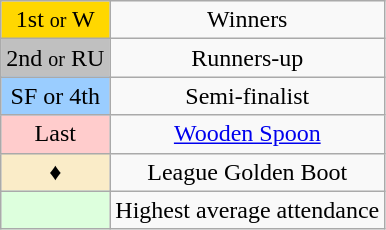<table class="wikitable" style="text-align:center">
<tr>
<td style=background:gold>1st <small>or</small> W</td>
<td>Winners</td>
</tr>
<tr>
<td style=background:silver>2nd <small>or</small> RU</td>
<td>Runners-up</td>
</tr>
<tr>
<td style=background:#9acdff>SF or 4th</td>
<td>Semi-finalist</td>
</tr>
<tr>
<td style=background:#FFCCCC>Last</td>
<td><a href='#'>Wooden Spoon</a></td>
</tr>
<tr>
<td style=background:#FAECC8;">♦</td>
<td>League Golden Boot</td>
</tr>
<tr>
<td style="background:#dfd;"> </td>
<td>Highest average attendance</td>
</tr>
</table>
